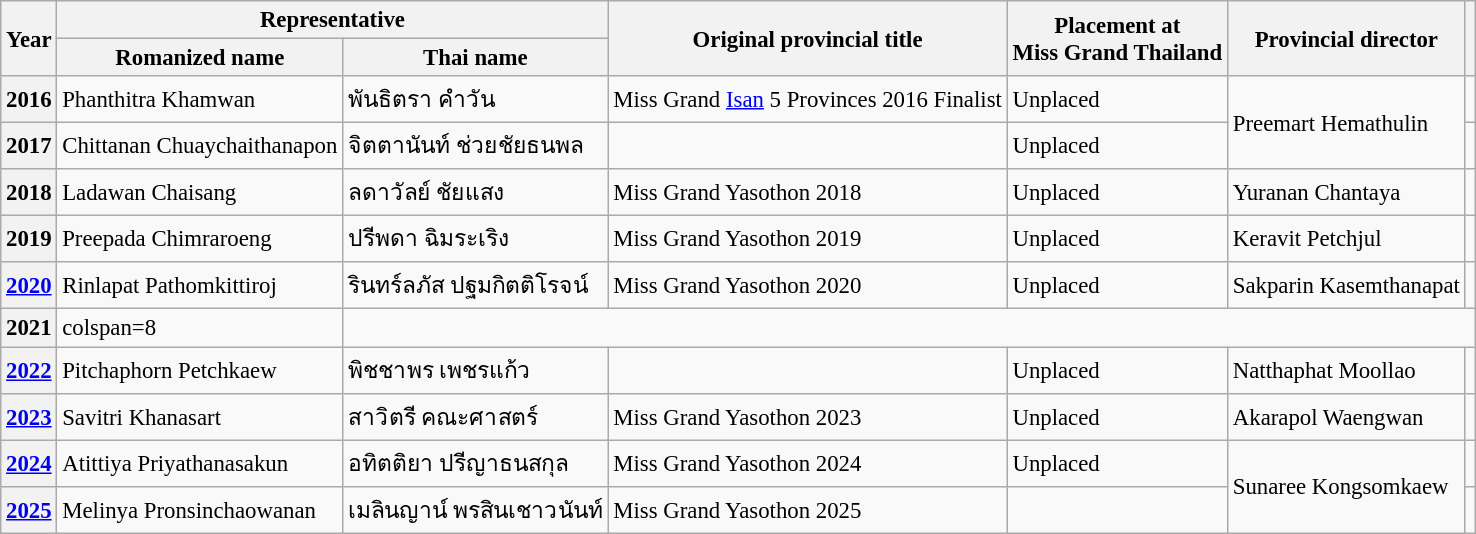<table class="wikitable defaultcenter col2left col3left col6left" style="font-size:95%;">
<tr>
<th rowspan=2>Year</th>
<th colspan=2>Representative</th>
<th rowspan=2>Original provincial title</th>
<th rowspan=2>Placement at<br>Miss Grand Thailand</th>
<th rowspan=2>Provincial director</th>
<th rowspan=2></th>
</tr>
<tr>
<th>Romanized name</th>
<th>Thai name</th>
</tr>
<tr>
<th>2016</th>
<td>Phanthitra Khamwan</td>
<td>พันธิตรา คำวัน</td>
<td>Miss Grand <a href='#'>Isan</a> 5 Provinces 2016 Finalist</td>
<td>Unplaced</td>
<td rowspan=2>Preemart Hemathulin<br></td>
<td></td>
</tr>
<tr>
<th>2017</th>
<td>Chittanan Chuaychaithanapon</td>
<td>จิตตานันท์ ช่วยชัยธนพล</td>
<td></td>
<td>Unplaced</td>
<td></td>
</tr>
<tr>
<th>2018</th>
<td>Ladawan Chaisang</td>
<td>ลดาวัลย์ ชัยแสง</td>
<td>Miss Grand Yasothon 2018</td>
<td>Unplaced</td>
<td>Yuranan Chantaya</td>
<td></td>
</tr>
<tr>
<th>2019</th>
<td>Preepada Chimraroeng</td>
<td>ปรีพดา ฉิมระเริง</td>
<td>Miss Grand Yasothon 2019</td>
<td>Unplaced</td>
<td>Keravit Petchjul</td>
<td></td>
</tr>
<tr>
<th><a href='#'>2020</a></th>
<td>Rinlapat Pathomkittiroj</td>
<td>รินทร์ลภัส ปฐมกิตติโรจน์</td>
<td>Miss Grand Yasothon 2020</td>
<td>Unplaced</td>
<td>Sakparin Kasemthanapat</td>
<td></td>
</tr>
<tr>
<th>2021</th>
<td>colspan=8 </td>
</tr>
<tr>
<th><a href='#'>2022</a></th>
<td>Pitchaphorn Petchkaew</td>
<td>พิชชาพร เพชรแก้ว</td>
<td></td>
<td>Unplaced</td>
<td>Natthaphat Moollao</td>
<td></td>
</tr>
<tr>
<th><a href='#'>2023</a></th>
<td>Savitri Khanasart</td>
<td>สาวิตรี คณะศาสตร์</td>
<td>Miss Grand Yasothon 2023</td>
<td>Unplaced</td>
<td>Akarapol Waengwan</td>
<td></td>
</tr>
<tr>
<th><a href='#'>2024</a></th>
<td>Atittiya Priyathanasakun</td>
<td>อทิตติยา ปรีญาธนสกุล</td>
<td>Miss Grand Yasothon 2024</td>
<td>Unplaced</td>
<td rowspan=2>Sunaree Kongsomkaew</td>
<td></td>
</tr>
<tr>
<th><a href='#'>2025</a></th>
<td>Melinya Pronsinchaowanan</td>
<td>เมลินญาน์ พรสินเชาวนันท์</td>
<td>Miss Grand Yasothon 2025</td>
<td></td>
<td></td>
</tr>
</table>
